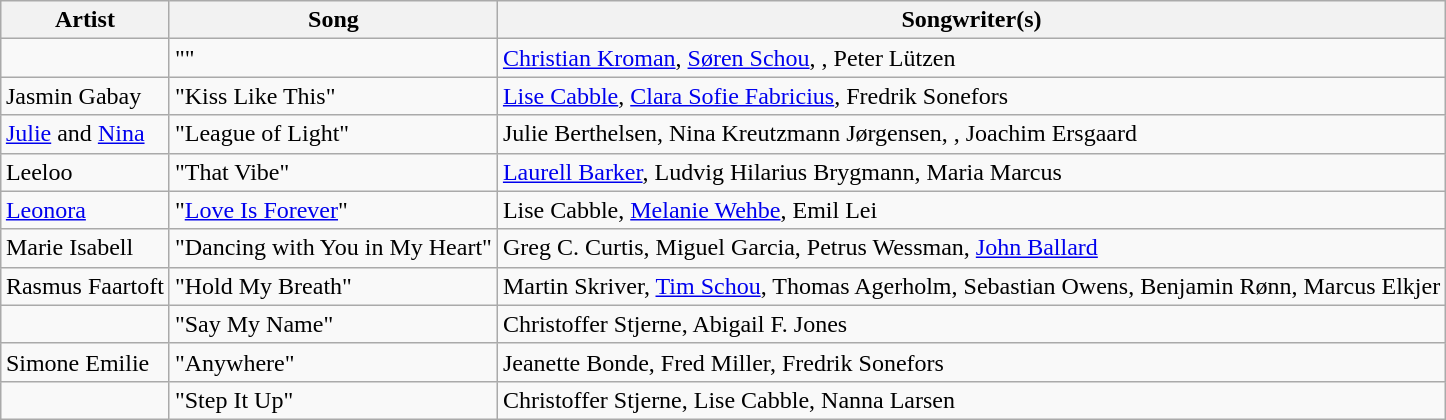<table class="sortable wikitable" style="margin: 1em auto 1em auto;">
<tr>
<th>Artist</th>
<th>Song</th>
<th>Songwriter(s)</th>
</tr>
<tr>
<td align="left"></td>
<td align="left">""</td>
<td align="left"><a href='#'>Christian Kroman</a>, <a href='#'>Søren Schou</a>, , Peter Lützen</td>
</tr>
<tr>
<td align="left">Jasmin Gabay</td>
<td align="left">"Kiss Like This"</td>
<td align="left"><a href='#'>Lise Cabble</a>, <a href='#'>Clara Sofie Fabricius</a>, Fredrik Sonefors</td>
</tr>
<tr>
<td align="left"><a href='#'>Julie</a> and <a href='#'>Nina</a></td>
<td align="left">"League of Light"</td>
<td align="left">Julie Berthelsen, Nina Kreutzmann Jørgensen, , Joachim Ersgaard</td>
</tr>
<tr>
<td align="left">Leeloo</td>
<td align="left">"That Vibe"</td>
<td align="left"><a href='#'>Laurell Barker</a>, Ludvig Hilarius Brygmann, Maria Marcus</td>
</tr>
<tr>
<td align="left"><a href='#'>Leonora</a></td>
<td align="left">"<a href='#'>Love Is Forever</a>"</td>
<td align="left">Lise Cabble, <a href='#'>Melanie Wehbe</a>, Emil Lei</td>
</tr>
<tr>
<td align="left">Marie Isabell</td>
<td align="left">"Dancing with You in My Heart"</td>
<td align="left">Greg C. Curtis, Miguel Garcia, Petrus Wessman, <a href='#'>John Ballard</a></td>
</tr>
<tr>
<td align="left">Rasmus Faartoft</td>
<td align="left">"Hold My Breath"</td>
<td align="left">Martin Skriver, <a href='#'>Tim Schou</a>, Thomas Agerholm, Sebastian Owens, Benjamin Rønn, Marcus Elkjer</td>
</tr>
<tr>
<td align="left"></td>
<td align="left">"Say My Name"</td>
<td align="left">Christoffer Stjerne, Abigail F. Jones</td>
</tr>
<tr>
<td align="left">Simone Emilie</td>
<td align="left">"Anywhere"</td>
<td align="left">Jeanette Bonde, Fred Miller, Fredrik Sonefors</td>
</tr>
<tr>
<td align="left"></td>
<td align="left">"Step It Up"</td>
<td align="left">Christoffer Stjerne, Lise Cabble, Nanna Larsen</td>
</tr>
</table>
